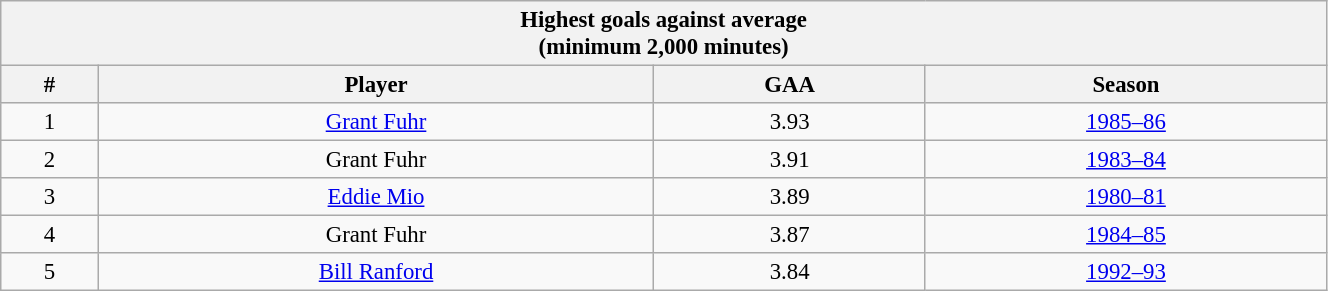<table class="wikitable" style="text-align: center; font-size: 95%" width="70%">
<tr>
<th colspan="4">Highest goals against average<br>(minimum 2,000 minutes)</th>
</tr>
<tr>
<th>#</th>
<th>Player</th>
<th>GAA</th>
<th>Season</th>
</tr>
<tr>
<td>1</td>
<td><a href='#'>Grant Fuhr</a></td>
<td>3.93</td>
<td><a href='#'>1985–86</a></td>
</tr>
<tr>
<td>2</td>
<td>Grant Fuhr</td>
<td>3.91</td>
<td><a href='#'>1983–84</a></td>
</tr>
<tr>
<td>3</td>
<td><a href='#'>Eddie Mio</a></td>
<td>3.89</td>
<td><a href='#'>1980–81</a></td>
</tr>
<tr>
<td>4</td>
<td>Grant Fuhr</td>
<td>3.87</td>
<td><a href='#'>1984–85</a></td>
</tr>
<tr>
<td>5</td>
<td><a href='#'>Bill Ranford</a></td>
<td>3.84</td>
<td><a href='#'>1992–93</a></td>
</tr>
</table>
